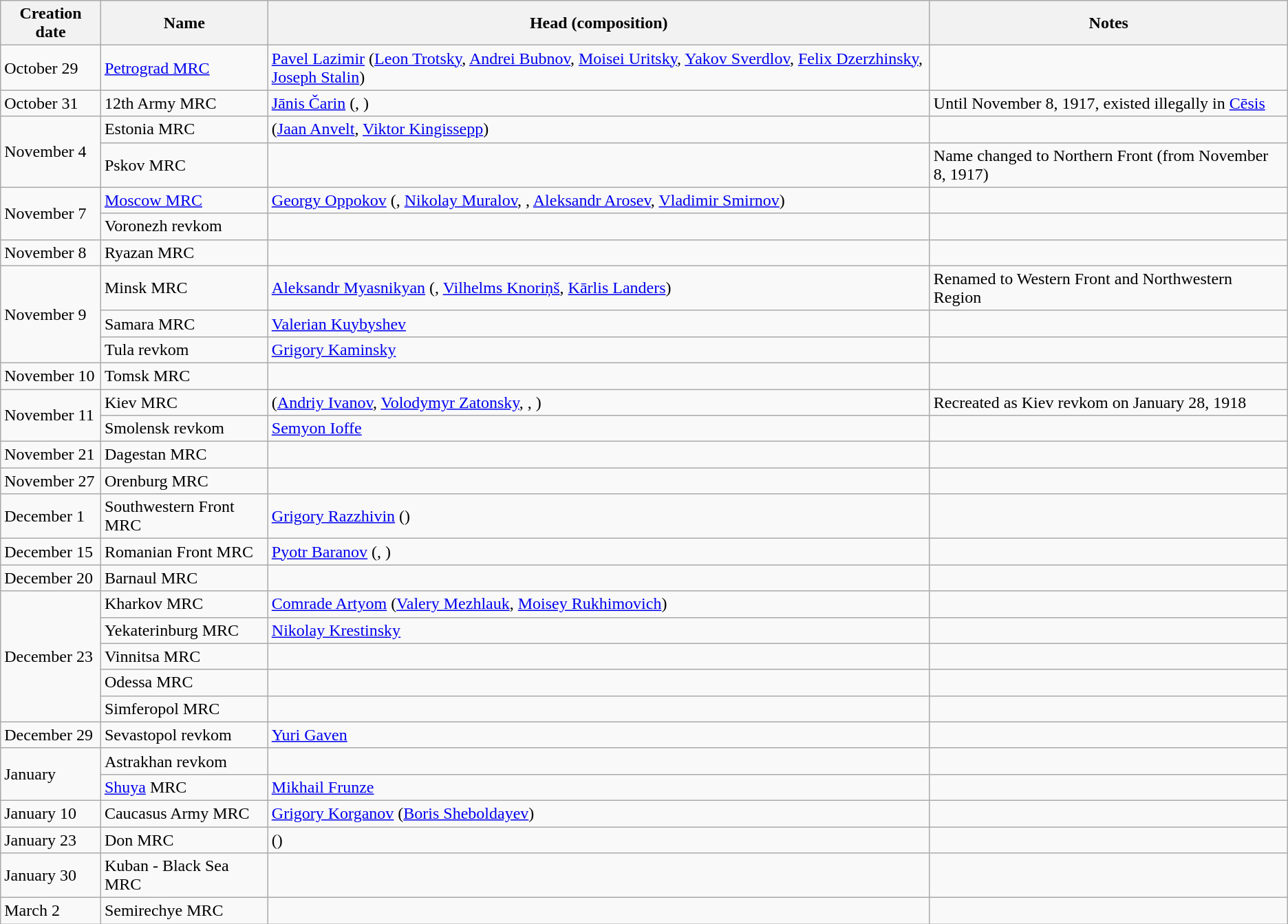<table class="wikitable">
<tr>
<th>Creation date</th>
<th>Name</th>
<th>Head (composition)</th>
<th>Notes</th>
</tr>
<tr>
<td>October 29</td>
<td><a href='#'>Petrograd MRC</a></td>
<td><a href='#'>Pavel Lazimir</a> (<a href='#'>Leon Trotsky</a>, <a href='#'>Andrei Bubnov</a>, <a href='#'>Moisei Uritsky</a>, <a href='#'>Yakov Sverdlov</a>, <a href='#'>Felix Dzerzhinsky</a>, <a href='#'>Joseph Stalin</a>)</td>
<td></td>
</tr>
<tr>
<td>October 31</td>
<td>12th Army MRC</td>
<td><a href='#'>Jānis Čarin</a> (, )</td>
<td>Until November 8, 1917, existed illegally in <a href='#'>Cēsis</a></td>
</tr>
<tr>
<td rowspan=2>November 4</td>
<td>Estonia MRC</td>
<td> (<a href='#'>Jaan Anvelt</a>, <a href='#'>Viktor Kingissepp</a>)</td>
<td></td>
</tr>
<tr>
<td>Pskov MRC</td>
<td></td>
<td>Name changed to Northern Front (from November 8, 1917)</td>
</tr>
<tr>
<td rowspan=2>November 7</td>
<td><a href='#'>Moscow MRC</a></td>
<td><a href='#'>Georgy Oppokov</a> (, <a href='#'>Nikolay Muralov</a>, , <a href='#'>Aleksandr Arosev</a>, <a href='#'>Vladimir Smirnov</a>)</td>
<td></td>
</tr>
<tr>
<td>Voronezh revkom</td>
<td></td>
<td></td>
</tr>
<tr>
<td>November 8</td>
<td>Ryazan MRC</td>
<td></td>
<td></td>
</tr>
<tr>
<td rowspan=3>November 9</td>
<td>Minsk MRC</td>
<td><a href='#'>Aleksandr Myasnikyan</a> (, <a href='#'>Vilhelms Knoriņš</a>, <a href='#'>Kārlis Landers</a>)</td>
<td>Renamed to Western Front and Northwestern Region</td>
</tr>
<tr>
<td>Samara MRC</td>
<td><a href='#'>Valerian Kuybyshev</a></td>
<td></td>
</tr>
<tr>
<td>Tula revkom</td>
<td><a href='#'>Grigory Kaminsky</a></td>
<td></td>
</tr>
<tr>
<td>November 10</td>
<td>Tomsk MRC</td>
<td></td>
<td></td>
</tr>
<tr>
<td rowspan=2>November 11</td>
<td>Kiev MRC</td>
<td> (<a href='#'>Andriy Ivanov</a>, <a href='#'>Volodymyr Zatonsky</a>, , )</td>
<td>Recreated as Kiev revkom on January 28, 1918</td>
</tr>
<tr>
<td>Smolensk revkom</td>
<td><a href='#'>Semyon Ioffe</a></td>
<td></td>
</tr>
<tr>
<td>November 21</td>
<td>Dagestan MRC</td>
<td></td>
<td></td>
</tr>
<tr>
<td>November 27</td>
<td>Orenburg MRC</td>
<td></td>
<td></td>
</tr>
<tr>
<td>December 1</td>
<td>Southwestern Front MRC</td>
<td><a href='#'>Grigory Razzhivin</a> ()</td>
<td></td>
</tr>
<tr>
<td>December 15</td>
<td>Romanian Front MRC</td>
<td><a href='#'>Pyotr Baranov</a> (, )</td>
<td></td>
</tr>
<tr>
<td>December 20</td>
<td>Barnaul MRC</td>
<td></td>
<td></td>
</tr>
<tr>
<td rowspan=5>December 23</td>
<td>Kharkov MRC</td>
<td><a href='#'>Comrade Artyom</a> (<a href='#'>Valery Mezhlauk</a>, <a href='#'>Moisey Rukhimovich</a>)</td>
<td></td>
</tr>
<tr>
<td>Yekaterinburg MRC</td>
<td><a href='#'>Nikolay Krestinsky</a></td>
<td></td>
</tr>
<tr>
<td>Vinnitsa MRC</td>
<td></td>
<td></td>
</tr>
<tr>
<td>Odessa MRC</td>
<td></td>
<td></td>
</tr>
<tr>
<td>Simferopol MRC</td>
<td></td>
<td></td>
</tr>
<tr>
<td>December 29</td>
<td>Sevastopol revkom</td>
<td><a href='#'>Yuri Gaven</a></td>
<td></td>
</tr>
<tr>
<td rowspan=2>January</td>
<td>Astrakhan revkom</td>
<td></td>
<td></td>
</tr>
<tr>
<td><a href='#'>Shuya</a> MRC</td>
<td><a href='#'>Mikhail Frunze</a></td>
<td></td>
</tr>
<tr>
<td>January 10</td>
<td>Caucasus Army MRC</td>
<td><a href='#'>Grigory Korganov</a> (<a href='#'>Boris Sheboldayev</a>)</td>
<td></td>
</tr>
<tr>
<td>January 23</td>
<td>Don MRC</td>
<td> ()</td>
<td></td>
</tr>
<tr>
<td>January 30</td>
<td>Kuban - Black Sea MRC</td>
<td></td>
<td></td>
</tr>
<tr>
<td>March 2</td>
<td>Semirechye MRC</td>
<td></td>
<td></td>
</tr>
</table>
